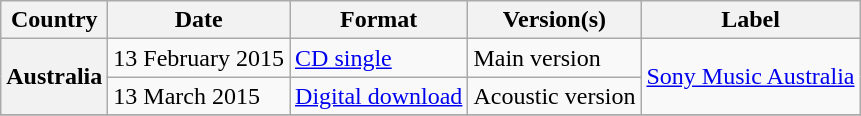<table class="wikitable plainrowheaders">
<tr>
<th scope="col">Country</th>
<th scope="col">Date</th>
<th scope="col">Format</th>
<th scope="col">Version(s)</th>
<th scope="col">Label</th>
</tr>
<tr>
<th scope="row" rowspan="2">Australia</th>
<td>13 February 2015</td>
<td><a href='#'>CD single</a></td>
<td>Main version</td>
<td rowspan="2"><a href='#'>Sony Music Australia</a></td>
</tr>
<tr>
<td>13 March 2015</td>
<td><a href='#'>Digital download</a></td>
<td>Acoustic version</td>
</tr>
<tr>
</tr>
</table>
